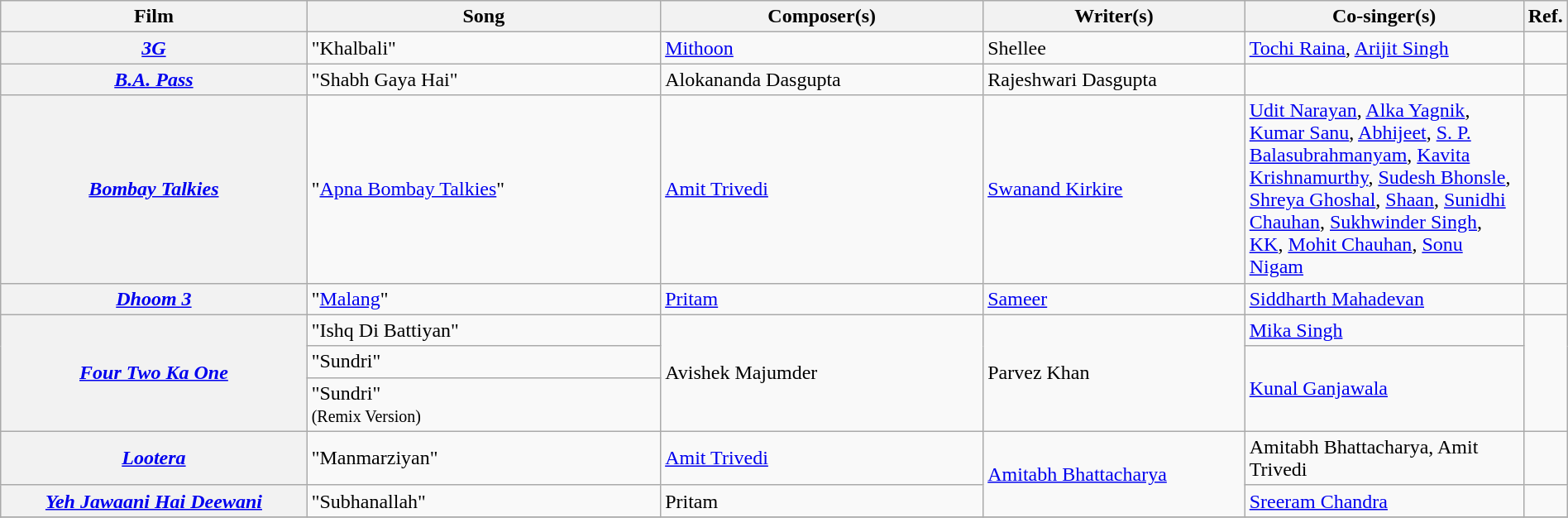<table class="wikitable plainrowheaders" width="100%" textcolor:#000;">
<tr>
<th scope="col" width=20%><strong>Film</strong></th>
<th scope="col" width=23%><strong>Song</strong></th>
<th scope="col" width=21%><strong>Composer(s)</strong></th>
<th scope="col" width=17%><strong>Writer(s)</strong></th>
<th scope="col" width=18%><strong>Co-singer(s)</strong></th>
<th scope="col" width=1%><strong>Ref.</strong></th>
</tr>
<tr>
<th><em><a href='#'>3G</a></em></th>
<td>"Khalbali"</td>
<td><a href='#'>Mithoon</a></td>
<td>Shellee</td>
<td><a href='#'>Tochi Raina</a>, <a href='#'>Arijit Singh</a></td>
<td></td>
</tr>
<tr>
<th><em><a href='#'>B.A. Pass</a></em></th>
<td>"Shabh Gaya Hai"</td>
<td>Alokananda Dasgupta</td>
<td>Rajeshwari Dasgupta</td>
<td></td>
<td></td>
</tr>
<tr>
<th><em><a href='#'>Bombay Talkies</a></em></th>
<td>"<a href='#'>Apna Bombay Talkies</a>"</td>
<td><a href='#'>Amit Trivedi</a></td>
<td><a href='#'>Swanand Kirkire</a></td>
<td><a href='#'>Udit Narayan</a>, <a href='#'>Alka Yagnik</a>, <a href='#'>Kumar Sanu</a>, <a href='#'>Abhijeet</a>, <a href='#'>S. P. Balasubrahmanyam</a>, <a href='#'>Kavita Krishnamurthy</a>, <a href='#'>Sudesh Bhonsle</a>, <a href='#'>Shreya Ghoshal</a>, <a href='#'>Shaan</a>, <a href='#'>Sunidhi Chauhan</a>, <a href='#'>Sukhwinder Singh</a>, <a href='#'>KK</a>, <a href='#'>Mohit Chauhan</a>, <a href='#'>Sonu Nigam</a></td>
<td></td>
</tr>
<tr>
<th><em><a href='#'>Dhoom 3</a></em></th>
<td>"<a href='#'>Malang</a>"</td>
<td><a href='#'>Pritam</a></td>
<td><a href='#'>Sameer</a></td>
<td><a href='#'>Siddharth Mahadevan</a></td>
<td></td>
</tr>
<tr>
<th rowspan="3"><em><a href='#'>Four Two Ka One</a></em></th>
<td>"Ishq Di Battiyan"</td>
<td rowspan="3">Avishek Majumder</td>
<td rowspan="3">Parvez Khan</td>
<td><a href='#'>Mika Singh</a></td>
<td rowspan="3"></td>
</tr>
<tr>
<td>"Sundri"</td>
<td rowspan="2"><a href='#'>Kunal Ganjawala</a></td>
</tr>
<tr>
<td>"Sundri"<br><small>(Remix Version)</small></td>
</tr>
<tr>
<th><em><a href='#'>Lootera</a></em></th>
<td>"Manmarziyan"</td>
<td><a href='#'>Amit Trivedi</a></td>
<td rowspan="2"><a href='#'>Amitabh Bhattacharya</a></td>
<td>Amitabh Bhattacharya, Amit Trivedi</td>
<td></td>
</tr>
<tr>
<th><em><a href='#'>Yeh Jawaani Hai Deewani</a></em></th>
<td>"Subhanallah"</td>
<td>Pritam</td>
<td><a href='#'>Sreeram Chandra</a></td>
<td></td>
</tr>
<tr>
</tr>
</table>
